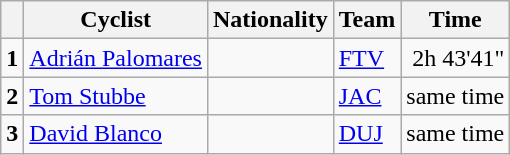<table class="wikitable">
<tr>
<th></th>
<th>Cyclist</th>
<th>Nationality</th>
<th>Team</th>
<th>Time</th>
</tr>
<tr>
<td><strong>1</strong></td>
<td><a href='#'>Adrián Palomares</a></td>
<td></td>
<td><a href='#'>FTV</a></td>
<td align="right">2h 43'41"</td>
</tr>
<tr>
<td><strong>2</strong></td>
<td><a href='#'>Tom Stubbe</a></td>
<td></td>
<td><a href='#'>JAC</a></td>
<td align="right">same time</td>
</tr>
<tr>
<td><strong>3</strong></td>
<td><a href='#'>David Blanco</a></td>
<td></td>
<td><a href='#'>DUJ</a></td>
<td align="right">same time</td>
</tr>
</table>
